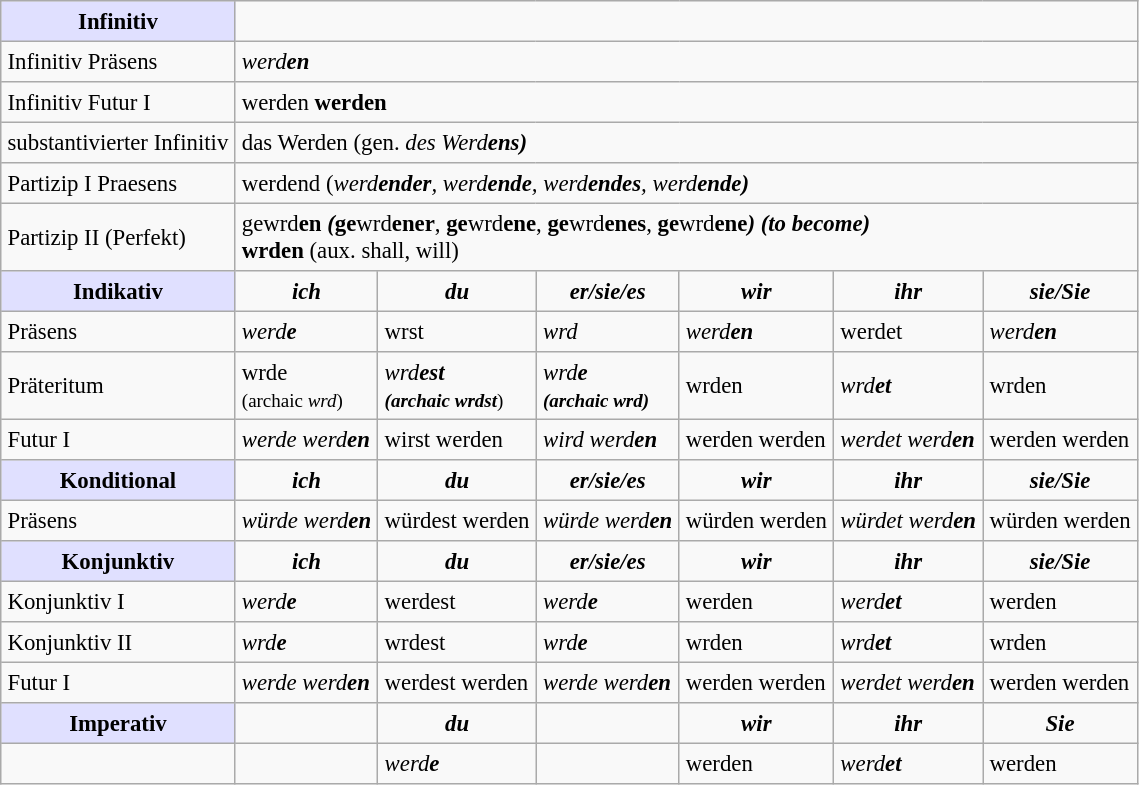<table border="2" cellpadding="4" cellspacing="0" style="margin: 1em 1em 1em 0; background: #f9f9f9; border: 1px #aaa solid; border-collapse: collapse; font-size: 95%;">
<tr>
<th bgcolor="#E0E0FF">Infinitiv</th>
<th colspan="6"></th>
</tr>
<tr>
<td>Infinitiv Präsens</td>
<td colspan="6"><em>werd<strong>en<strong><em></td>
</tr>
<tr>
<td>Infinitiv Futur I</td>
<td colspan="6"></em>werd</strong>en<strong> werden<em></td>
</tr>
<tr>
<td>substantivierter Infinitiv</td>
<td colspan="6"></em>das Werd</strong>en</em></strong> (gen. <em>des Werd<strong>ens<strong><em>)</td>
</tr>
<tr>
<td>Partizip I Praesens</td>
<td colspan="6"></em>werd</strong>end</em></strong> (<em>werd<strong>ender</strong>, werd<strong>ende</strong>, werd<strong>endes</strong>, werd<strong>ende<strong><em>)</td>
</tr>
<tr>
<td>Partizip II (Perfekt)</td>
<td colspan="6"></em></strong>ge</strong>wrd<strong>en<strong><em> (</em></strong>ge</strong>wrd<strong>ener</strong>, <strong>ge</strong>wrd<strong>ene</strong>, <strong>ge</strong>wrd<strong>enes</strong>, <strong>ge</strong>wrd<strong>ene<strong><em>) (to become)<br></em>wrd</strong>en</em></strong> (aux. shall, will)</td>
</tr>
<tr>
<th bgcolor="#E0E0FF">Indikativ</th>
<th><em>ich</em></th>
<th><em>du</em></th>
<th><em>er/sie/es</em></th>
<th><em>wir</em></th>
<th><em>ihr</em></th>
<th><em>sie/Sie</em></th>
</tr>
<tr>
<td>Präsens</td>
<td><em>werd<strong>e<strong><em></td>
<td></em>wr</strong>st</em></strong></td>
<td><em>wrd</em></td>
<td><em>werd<strong>en<strong><em></td>
<td></em>werd</strong>et</em></strong></td>
<td><em>werd<strong>en<strong><em></td>
</tr>
<tr>
<td>Präteritum</td>
<td></em>wrd</strong>e</em></strong><br><small>(archaic <em>wrd</em>)</small></td>
<td><em>wrd<strong>est<strong><em><br><small>(archaic </em>wrd</strong>st</em></strong>)</small></td>
<td><em>wrd<strong>e<strong><em><br><small>(archaic </em>wrd<em>)</small></td>
<td></em>wrd</strong>en</em></strong></td>
<td><em>wrd<strong>et<strong><em></td>
<td></em>wrd</strong>en</em></strong></td>
</tr>
<tr>
<td>Futur I</td>
<td><em>werde werd<strong>en<strong><em></td>
<td></em>wirst werd</strong>en</em></strong></td>
<td><em>wird werd<strong>en<strong><em></td>
<td></em>werden werd</strong>en</em></strong></td>
<td><em>werdet werd<strong>en<strong><em></td>
<td></em>werden werd</strong>en</em></strong></td>
</tr>
<tr>
<th bgcolor="#E0E0FF">Konditional</th>
<th><em>ich</em></th>
<th><em>du</em></th>
<th><em>er/sie/es</em></th>
<th><em>wir</em></th>
<th><em>ihr</em></th>
<th><em>sie/Sie</em></th>
</tr>
<tr>
<td>Präsens</td>
<td><em>würde werd<strong>en<strong><em></td>
<td></em>würdest werd</strong>en</em></strong></td>
<td><em>würde werd<strong>en<strong><em></td>
<td></em>würden werd</strong>en</em></strong></td>
<td><em>würdet werd<strong>en<strong><em></td>
<td></em>würden werd</strong>en</em></strong></td>
</tr>
<tr>
<th bgcolor="#E0E0FF">Konjunktiv</th>
<th><em>ich</em></th>
<th><em>du</em></th>
<th><em>er/sie/es</em></th>
<th><em>wir</em></th>
<th><em>ihr</em></th>
<th><em>sie/Sie</em></th>
</tr>
<tr>
<td>Konjunktiv I</td>
<td><em>werd<strong>e<strong><em></td>
<td></em>werd</strong>est</em></strong></td>
<td><em>werd<strong>e<strong><em></td>
<td></em>werd</strong>en</em></strong></td>
<td><em>werd<strong>et<strong><em></td>
<td></em>werd</strong>en</em></strong></td>
</tr>
<tr>
<td>Konjunktiv II</td>
<td><em>wrd<strong>e<strong><em></td>
<td></em>wrd</strong>est</em></strong></td>
<td><em>wrd<strong>e<strong><em></td>
<td></em>wrd</strong>en</em></strong></td>
<td><em>wrd<strong>et<strong><em></td>
<td></em>wrd</strong>en</em></strong></td>
</tr>
<tr>
<td>Futur I</td>
<td><em>werde werd<strong>en<strong><em></td>
<td></em>werdest werd</strong>en</em></strong></td>
<td><em>werde werd<strong>en<strong><em></td>
<td></em>werden werd</strong>en</em></strong></td>
<td><em>werdet werd<strong>en<strong><em></td>
<td></em>werden werd</strong>en</em></strong></td>
</tr>
<tr>
<th bgcolor="#E0E0FF">Imperativ</th>
<th> </th>
<th><em>du</em></th>
<th> </th>
<th><em>wir</em></th>
<th><em>ihr</em></th>
<th><em>Sie</em></th>
</tr>
<tr>
<td> </td>
<td> </td>
<td><em>werd<strong>e<strong><em></td>
<td> </td>
<td></em>werd</strong>en</em></strong></td>
<td><em>werd<strong>et<strong><em></td>
<td></em>werd</strong>en</em></strong></td>
</tr>
</table>
